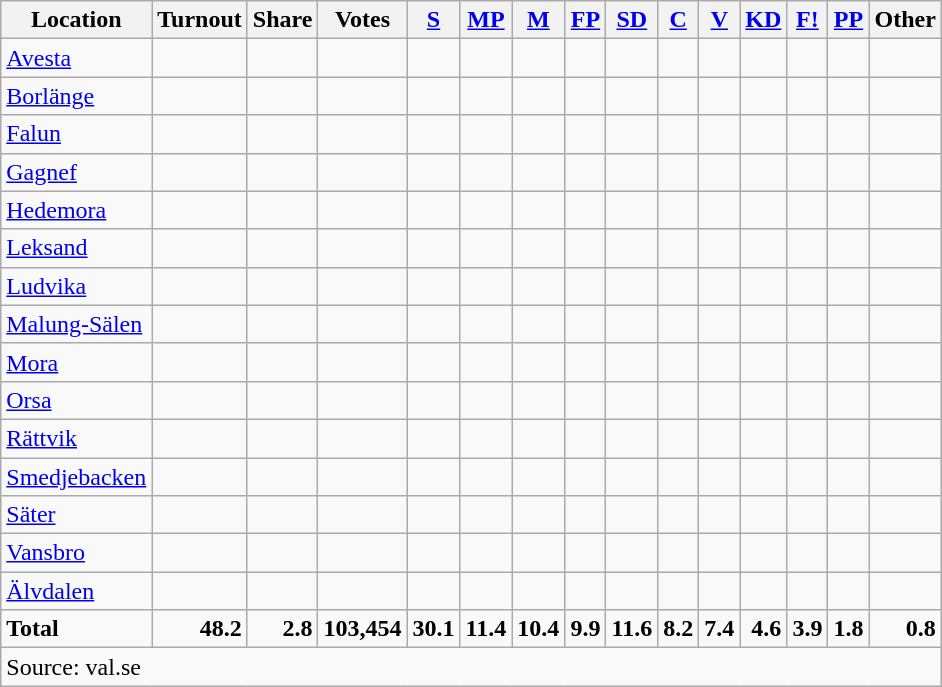<table class="wikitable sortable" style=text-align:right>
<tr>
<th>Location</th>
<th>Turnout</th>
<th>Share</th>
<th>Votes</th>
<th><a href='#'>S</a></th>
<th><a href='#'>MP</a></th>
<th><a href='#'>M</a></th>
<th><a href='#'>FP</a></th>
<th><a href='#'>SD</a></th>
<th><a href='#'>C</a></th>
<th><a href='#'>V</a></th>
<th><a href='#'>KD</a></th>
<th><a href='#'>F!</a></th>
<th><a href='#'>PP</a></th>
<th>Other</th>
</tr>
<tr>
<td align=left><a href='#'>Avesta</a></td>
<td></td>
<td></td>
<td></td>
<td></td>
<td></td>
<td></td>
<td></td>
<td></td>
<td></td>
<td></td>
<td></td>
<td></td>
<td></td>
<td></td>
</tr>
<tr>
<td align=left><a href='#'>Borlänge</a></td>
<td></td>
<td></td>
<td></td>
<td></td>
<td></td>
<td></td>
<td></td>
<td></td>
<td></td>
<td></td>
<td></td>
<td></td>
<td></td>
<td></td>
</tr>
<tr>
<td align=left><a href='#'>Falun</a></td>
<td></td>
<td></td>
<td></td>
<td></td>
<td></td>
<td></td>
<td></td>
<td></td>
<td></td>
<td></td>
<td></td>
<td></td>
<td></td>
<td></td>
</tr>
<tr>
<td align=left><a href='#'>Gagnef</a></td>
<td></td>
<td></td>
<td></td>
<td></td>
<td></td>
<td></td>
<td></td>
<td></td>
<td></td>
<td></td>
<td></td>
<td></td>
<td></td>
<td></td>
</tr>
<tr>
<td align=left><a href='#'>Hedemora</a></td>
<td></td>
<td></td>
<td></td>
<td></td>
<td></td>
<td></td>
<td></td>
<td></td>
<td></td>
<td></td>
<td></td>
<td></td>
<td></td>
<td></td>
</tr>
<tr>
<td align=left><a href='#'>Leksand</a></td>
<td></td>
<td></td>
<td></td>
<td></td>
<td></td>
<td></td>
<td></td>
<td></td>
<td></td>
<td></td>
<td></td>
<td></td>
<td></td>
<td></td>
</tr>
<tr>
<td align=left><a href='#'>Ludvika</a></td>
<td></td>
<td></td>
<td></td>
<td></td>
<td></td>
<td></td>
<td></td>
<td></td>
<td></td>
<td></td>
<td></td>
<td></td>
<td></td>
<td></td>
</tr>
<tr>
<td align=left><a href='#'>Malung-Sälen</a></td>
<td></td>
<td></td>
<td></td>
<td></td>
<td></td>
<td></td>
<td></td>
<td></td>
<td></td>
<td></td>
<td></td>
<td></td>
<td></td>
<td></td>
</tr>
<tr>
<td align=left><a href='#'>Mora</a></td>
<td></td>
<td></td>
<td></td>
<td></td>
<td></td>
<td></td>
<td></td>
<td></td>
<td></td>
<td></td>
<td></td>
<td></td>
<td></td>
<td></td>
</tr>
<tr>
<td align=left><a href='#'>Orsa</a></td>
<td></td>
<td></td>
<td></td>
<td></td>
<td></td>
<td></td>
<td></td>
<td></td>
<td></td>
<td></td>
<td></td>
<td></td>
<td></td>
<td></td>
</tr>
<tr>
<td align=left><a href='#'>Rättvik</a></td>
<td></td>
<td></td>
<td></td>
<td></td>
<td></td>
<td></td>
<td></td>
<td></td>
<td></td>
<td></td>
<td></td>
<td></td>
<td></td>
<td></td>
</tr>
<tr>
<td align=left><a href='#'>Smedjebacken</a></td>
<td></td>
<td></td>
<td></td>
<td></td>
<td></td>
<td></td>
<td></td>
<td></td>
<td></td>
<td></td>
<td></td>
<td></td>
<td></td>
<td></td>
</tr>
<tr>
<td align=left><a href='#'>Säter</a></td>
<td></td>
<td></td>
<td></td>
<td></td>
<td></td>
<td></td>
<td></td>
<td></td>
<td></td>
<td></td>
<td></td>
<td></td>
<td></td>
<td></td>
</tr>
<tr>
<td align=left><a href='#'>Vansbro</a></td>
<td></td>
<td></td>
<td></td>
<td></td>
<td></td>
<td></td>
<td></td>
<td></td>
<td></td>
<td></td>
<td></td>
<td></td>
<td></td>
<td></td>
</tr>
<tr>
<td align=left><a href='#'>Älvdalen</a></td>
<td></td>
<td></td>
<td></td>
<td></td>
<td></td>
<td></td>
<td></td>
<td></td>
<td></td>
<td></td>
<td></td>
<td></td>
<td></td>
<td></td>
</tr>
<tr>
<td align=left><strong>Total</strong></td>
<td><strong>48.2</strong></td>
<td><strong>2.8</strong></td>
<td><strong>103,454</strong></td>
<td><strong>30.1</strong></td>
<td><strong>11.4</strong></td>
<td><strong>10.4</strong></td>
<td><strong>9.9</strong></td>
<td><strong>11.6</strong></td>
<td><strong>8.2</strong></td>
<td><strong>7.4</strong></td>
<td><strong>4.6</strong></td>
<td><strong>3.9</strong></td>
<td><strong>1.8</strong></td>
<td><strong>0.8</strong></td>
</tr>
<tr>
<td align=left colspan=15>Source: val.se </td>
</tr>
</table>
